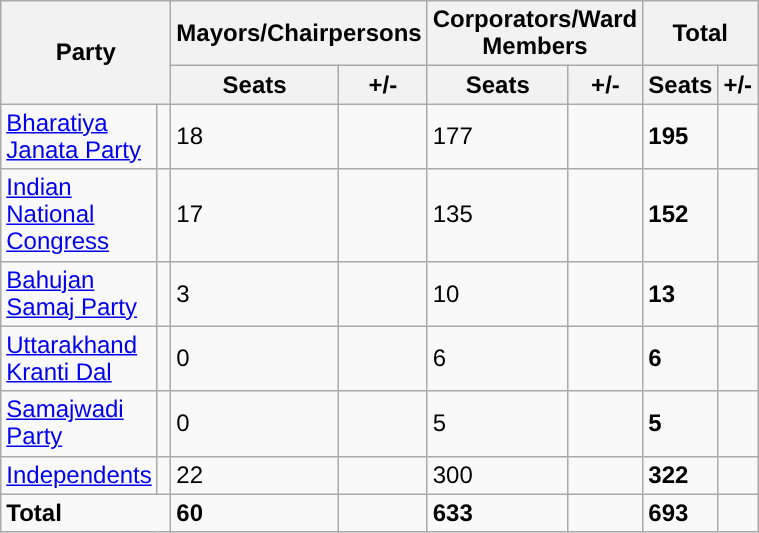<table width="40%" cellpadding="2" cellspacing="0" border="1" style="border-collapse: collapse; border: 2px black; font-size: x-big; font-family: arial" class="wikitable sortable">
<tr>
<th rowspan=2; colspan=2>Party</th>
<th colspan=2>Mayors/Chairpersons</th>
<th colspan=2>Corporators/Ward Members</th>
<th colspan=2>Total</th>
</tr>
<tr>
<th>Seats</th>
<th>+/-</th>
<th>Seats</th>
<th>+/-</th>
<th>Seats</th>
<th>+/-</th>
</tr>
<tr>
<td><a href='#'>Bharatiya Janata Party</a></td>
<td width="4px" style="background-color: "></td>
<td>18</td>
<td></td>
<td>177</td>
<td></td>
<td><strong>195</strong></td>
<td></td>
</tr>
<tr>
<td><a href='#'>Indian National Congress</a></td>
<td width="4px" style="background-color: "></td>
<td>17</td>
<td></td>
<td>135</td>
<td></td>
<td><strong>152</strong></td>
<td></td>
</tr>
<tr>
<td><a href='#'>Bahujan Samaj Party</a></td>
<td width="4px" style="background-color: "></td>
<td>3</td>
<td></td>
<td>10</td>
<td></td>
<td><strong>13</strong></td>
<td></td>
</tr>
<tr>
<td><a href='#'>Uttarakhand Kranti Dal</a></td>
<td width="4px" style="background-color: "></td>
<td>0</td>
<td></td>
<td>6</td>
<td></td>
<td><strong>6</strong></td>
<td></td>
</tr>
<tr>
<td><a href='#'>Samajwadi Party</a></td>
<td width="4px" style="background-color: "></td>
<td>0</td>
<td></td>
<td>5</td>
<td></td>
<td><strong>5</strong></td>
<td></td>
</tr>
<tr>
<td><a href='#'>Independents</a></td>
<td width="4px" style="background-color: "></td>
<td>22</td>
<td></td>
<td>300</td>
<td></td>
<td><strong>322</strong></td>
<td></td>
</tr>
<tr>
<td colspan=2><strong>Total</strong></td>
<td><strong>60</strong></td>
<td></td>
<td><strong>633</strong></td>
<td></td>
<td><strong>693</strong></td>
<td></td>
</tr>
</table>
